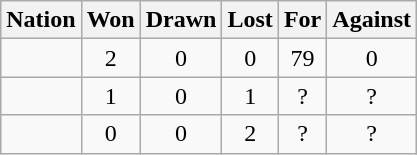<table class="wikitable" style="text-align: center;">
<tr>
<th>Nation</th>
<th>Won</th>
<th>Drawn</th>
<th>Lost</th>
<th>For</th>
<th>Against</th>
</tr>
<tr>
<td align=left></td>
<td>2</td>
<td>0</td>
<td>0</td>
<td>79</td>
<td>0</td>
</tr>
<tr>
<td align=left></td>
<td>1</td>
<td>0</td>
<td>1</td>
<td>?</td>
<td>?</td>
</tr>
<tr>
<td align=left></td>
<td>0</td>
<td>0</td>
<td>2</td>
<td>?</td>
<td>?</td>
</tr>
</table>
